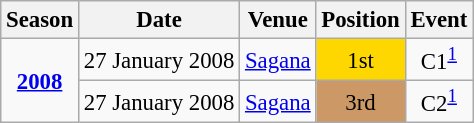<table class="wikitable" style="text-align:center; font-size:95%;">
<tr>
<th>Season</th>
<th>Date</th>
<th>Venue</th>
<th>Position</th>
<th>Event</th>
</tr>
<tr>
<td rowspan=2><strong><a href='#'>2008</a></strong></td>
<td align=right>27 January 2008</td>
<td align=left><a href='#'>Sagana</a></td>
<td bgcolor=gold>1st</td>
<td>C1<sup><a href='#'>1</a></sup></td>
</tr>
<tr>
<td align=right>27 January 2008</td>
<td align=left><a href='#'>Sagana</a></td>
<td bgcolor=cc9966>3rd</td>
<td>C2<sup><a href='#'>1</a></sup></td>
</tr>
</table>
